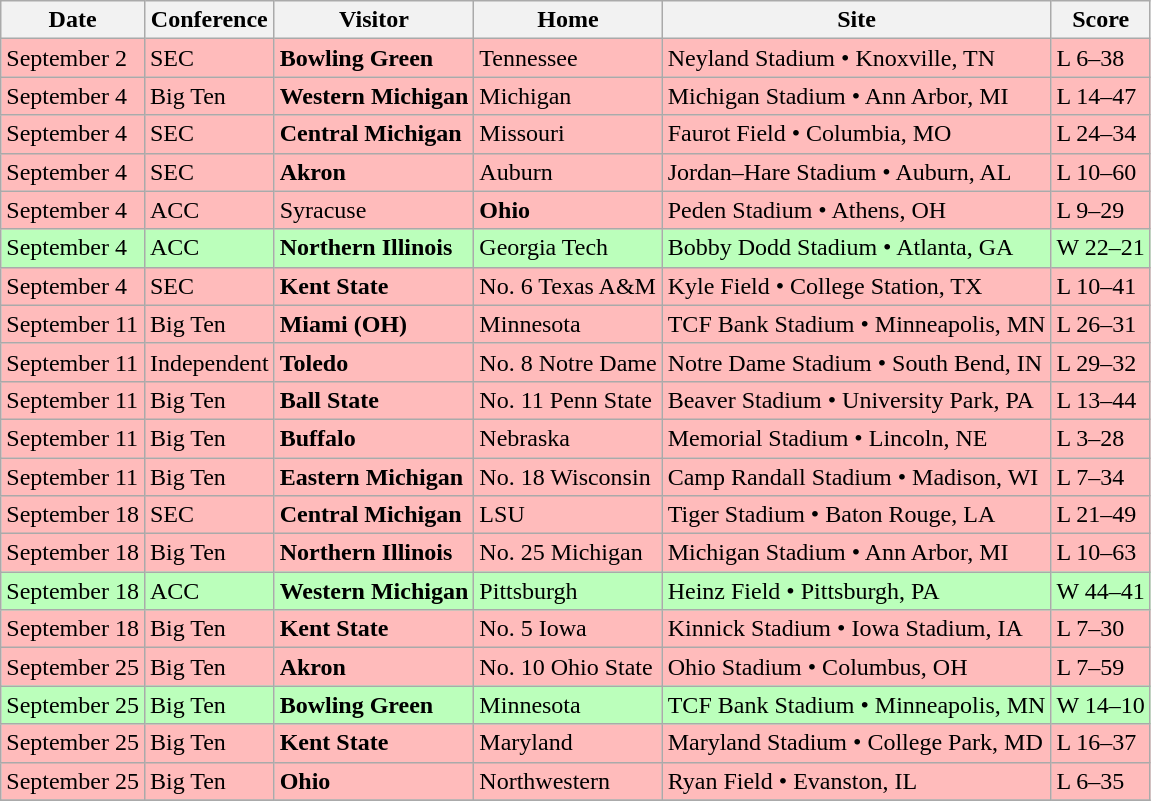<table class="wikitable">
<tr>
<th>Date</th>
<th>Conference</th>
<th>Visitor</th>
<th>Home</th>
<th>Site</th>
<th>Score</th>
</tr>
<tr style="background:#fbb;">
<td>September 2</td>
<td>SEC</td>
<td><strong>Bowling Green</strong></td>
<td>Tennessee</td>
<td>Neyland Stadium • Knoxville, TN</td>
<td>L 6–38</td>
</tr>
<tr style="background:#fbb;">
<td>September 4</td>
<td>Big Ten</td>
<td><strong>Western Michigan</strong></td>
<td>Michigan</td>
<td>Michigan Stadium • Ann Arbor, MI</td>
<td>L 14–47</td>
</tr>
<tr style="background:#fbb;">
<td>September 4</td>
<td>SEC</td>
<td><strong>Central Michigan</strong></td>
<td>Missouri</td>
<td>Faurot Field • Columbia, MO</td>
<td>L 24–34</td>
</tr>
<tr style="background:#fbb;">
<td>September 4</td>
<td>SEC</td>
<td><strong>Akron</strong></td>
<td>Auburn</td>
<td>Jordan–Hare Stadium • Auburn, AL</td>
<td>L 10–60</td>
</tr>
<tr style="background:#fbb;">
<td>September 4</td>
<td>ACC</td>
<td>Syracuse</td>
<td><strong>Ohio</strong></td>
<td>Peden Stadium • Athens, OH</td>
<td>L 9–29</td>
</tr>
<tr style="background:#bfb;">
<td>September 4</td>
<td>ACC</td>
<td><strong>Northern Illinois</strong></td>
<td>Georgia Tech</td>
<td>Bobby Dodd Stadium • Atlanta, GA</td>
<td>W 22–21</td>
</tr>
<tr style="background:#fbb;">
<td>September 4</td>
<td>SEC</td>
<td><strong>Kent State</strong></td>
<td>No. 6 Texas A&M</td>
<td>Kyle Field • College Station, TX</td>
<td>L 10–41</td>
</tr>
<tr style="background:#fbb;">
<td>September 11</td>
<td>Big Ten</td>
<td><strong>Miami (OH)</strong></td>
<td>Minnesota</td>
<td>TCF Bank Stadium • Minneapolis, MN</td>
<td>L 26–31</td>
</tr>
<tr style="background:#fbb;">
<td>September 11</td>
<td>Independent</td>
<td><strong>Toledo</strong></td>
<td>No. 8 Notre Dame</td>
<td>Notre Dame Stadium • South Bend, IN</td>
<td>L 29–32</td>
</tr>
<tr style="background:#fbb;">
<td>September 11</td>
<td>Big Ten</td>
<td><strong>Ball State</strong></td>
<td>No. 11 Penn State</td>
<td>Beaver Stadium • University Park, PA</td>
<td>L 13–44</td>
</tr>
<tr style="background:#fbb;">
<td>September 11</td>
<td>Big Ten</td>
<td><strong>Buffalo</strong></td>
<td>Nebraska</td>
<td>Memorial Stadium • Lincoln, NE</td>
<td>L 3–28</td>
</tr>
<tr style="background:#fbb;">
<td>September 11</td>
<td>Big Ten</td>
<td><strong>Eastern Michigan</strong></td>
<td>No. 18 Wisconsin</td>
<td>Camp Randall Stadium • Madison, WI</td>
<td>L 7–34</td>
</tr>
<tr style="background:#fbb;">
<td>September 18</td>
<td>SEC</td>
<td><strong>Central Michigan</strong></td>
<td>LSU</td>
<td>Tiger Stadium • Baton Rouge, LA</td>
<td>L 21–49</td>
</tr>
<tr style="background:#fbb;">
<td>September 18</td>
<td>Big Ten</td>
<td><strong>Northern Illinois</strong></td>
<td>No. 25 Michigan</td>
<td>Michigan Stadium • Ann Arbor, MI</td>
<td>L 10–63</td>
</tr>
<tr style="background:#bfb;">
<td>September 18</td>
<td>ACC</td>
<td><strong>Western Michigan</strong></td>
<td>Pittsburgh</td>
<td>Heinz Field • Pittsburgh, PA</td>
<td>W 44–41</td>
</tr>
<tr style="background:#fbb;">
<td>September 18</td>
<td>Big Ten</td>
<td><strong>Kent State</strong></td>
<td>No. 5 Iowa</td>
<td>Kinnick Stadium • Iowa Stadium, IA</td>
<td>L 7–30</td>
</tr>
<tr style="background:#fbb;">
<td>September 25</td>
<td>Big Ten</td>
<td><strong>Akron</strong></td>
<td>No. 10 Ohio State</td>
<td>Ohio Stadium • Columbus, OH</td>
<td>L 7–59</td>
</tr>
<tr style="background:#bfb;">
<td>September 25</td>
<td>Big Ten</td>
<td><strong>Bowling Green</strong></td>
<td>Minnesota</td>
<td>TCF Bank Stadium • Minneapolis, MN</td>
<td>W 14–10</td>
</tr>
<tr style="background:#fbb;">
<td>September 25</td>
<td>Big Ten</td>
<td><strong>Kent State</strong></td>
<td>Maryland</td>
<td>Maryland Stadium • College Park, MD</td>
<td>L 16–37</td>
</tr>
<tr style="background:#fbb;">
<td>September 25</td>
<td>Big Ten</td>
<td><strong>Ohio</strong></td>
<td>Northwestern</td>
<td>Ryan Field • Evanston, IL</td>
<td>L 6–35</td>
</tr>
<tr>
</tr>
</table>
